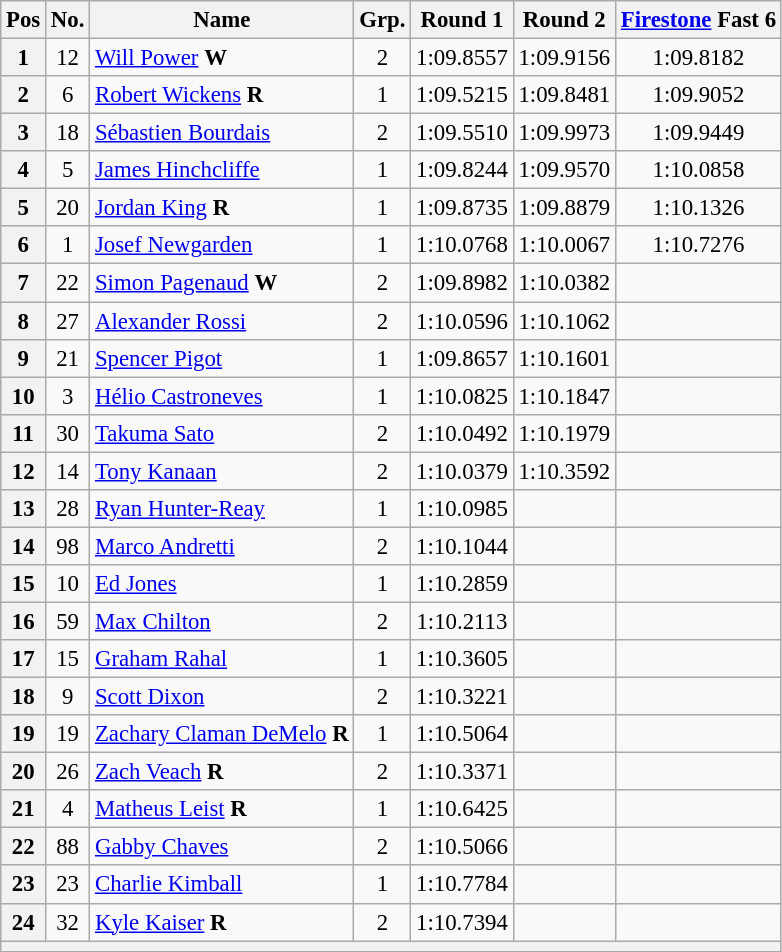<table class="wikitable sortable" style="text-align:center; font-size: 95%;">
<tr>
<th>Pos</th>
<th>No.</th>
<th>Name</th>
<th>Grp.</th>
<th>Round 1</th>
<th>Round 2</th>
<th><a href='#'>Firestone</a> Fast 6</th>
</tr>
<tr>
<th scope="row">1</th>
<td>12</td>
<td align="left"> <a href='#'>Will Power</a>  <strong><span>W</span></strong></td>
<td>2</td>
<td>1:09.8557</td>
<td>1:09.9156</td>
<td>1:09.8182</td>
</tr>
<tr>
<th scope="row">2</th>
<td>6</td>
<td align="left"> <a href='#'>Robert Wickens</a> <strong><span>R</span></strong></td>
<td>1</td>
<td>1:09.5215</td>
<td>1:09.8481</td>
<td>1:09.9052</td>
</tr>
<tr>
<th scope="row">3</th>
<td>18</td>
<td align="left"> <a href='#'>Sébastien Bourdais</a></td>
<td>2</td>
<td>1:09.5510</td>
<td>1:09.9973</td>
<td>1:09.9449</td>
</tr>
<tr>
<th scope="row">4</th>
<td>5</td>
<td align="left"> <a href='#'>James Hinchcliffe</a></td>
<td>1</td>
<td>1:09.8244</td>
<td>1:09.9570</td>
<td>1:10.0858</td>
</tr>
<tr>
<th scope="row">5</th>
<td>20</td>
<td align="left"> <a href='#'>Jordan King</a> <strong><span>R</span></strong></td>
<td>1</td>
<td>1:09.8735</td>
<td>1:09.8879</td>
<td>1:10.1326</td>
</tr>
<tr>
<th scope="row">6</th>
<td>1</td>
<td align="left"> <a href='#'>Josef Newgarden</a></td>
<td>1</td>
<td>1:10.0768</td>
<td>1:10.0067</td>
<td>1:10.7276</td>
</tr>
<tr>
<th scope="row">7</th>
<td>22</td>
<td align="left"> <a href='#'>Simon Pagenaud</a>  <strong><span>W</span></strong></td>
<td>2</td>
<td>1:09.8982</td>
<td>1:10.0382</td>
<td></td>
</tr>
<tr>
<th scope="row">8</th>
<td>27</td>
<td align="left"> <a href='#'>Alexander Rossi</a></td>
<td>2</td>
<td>1:10.0596</td>
<td>1:10.1062</td>
<td></td>
</tr>
<tr>
<th scope="row">9</th>
<td>21</td>
<td align="left"> <a href='#'>Spencer Pigot</a></td>
<td>1</td>
<td>1:09.8657</td>
<td>1:10.1601</td>
<td></td>
</tr>
<tr>
<th scope="row">10</th>
<td>3</td>
<td align="left"> <a href='#'>Hélio Castroneves</a></td>
<td>1</td>
<td>1:10.0825</td>
<td>1:10.1847</td>
<td></td>
</tr>
<tr>
<th scope="row">11</th>
<td>30</td>
<td align="left"> <a href='#'>Takuma Sato</a></td>
<td>2</td>
<td>1:10.0492</td>
<td>1:10.1979</td>
<td></td>
</tr>
<tr>
<th scope="row">12</th>
<td>14</td>
<td align="left"> <a href='#'>Tony Kanaan</a></td>
<td>2</td>
<td>1:10.0379</td>
<td>1:10.3592</td>
<td></td>
</tr>
<tr>
<th scope="row">13</th>
<td>28</td>
<td align="left"> <a href='#'>Ryan Hunter-Reay</a></td>
<td>1</td>
<td>1:10.0985</td>
<td></td>
<td></td>
</tr>
<tr>
<th scope="row">14</th>
<td>98</td>
<td align="left"> <a href='#'>Marco Andretti</a></td>
<td>2</td>
<td>1:10.1044</td>
<td></td>
<td></td>
</tr>
<tr>
<th scope="row">15</th>
<td>10</td>
<td align="left"> <a href='#'>Ed Jones</a></td>
<td>1</td>
<td>1:10.2859</td>
<td></td>
<td></td>
</tr>
<tr>
<th scope="row">16</th>
<td>59</td>
<td align="left"> <a href='#'>Max Chilton</a></td>
<td>2</td>
<td>1:10.2113</td>
<td></td>
<td></td>
</tr>
<tr>
<th>17</th>
<td>15</td>
<td align="left"> <a href='#'>Graham Rahal</a></td>
<td>1</td>
<td>1:10.3605</td>
<td></td>
<td></td>
</tr>
<tr>
<th scope="row">18</th>
<td>9</td>
<td align="left"> <a href='#'>Scott Dixon</a></td>
<td>2</td>
<td>1:10.3221</td>
<td></td>
<td></td>
</tr>
<tr>
<th>19</th>
<td>19</td>
<td align="left"> <a href='#'>Zachary Claman DeMelo</a> <strong><span>R</span></strong></td>
<td>1</td>
<td>1:10.5064</td>
<td></td>
<td></td>
</tr>
<tr>
<th scope="row">20</th>
<td>26</td>
<td align="left"> <a href='#'>Zach Veach</a> <strong><span>R</span></strong></td>
<td>2</td>
<td>1:10.3371</td>
<td></td>
<td></td>
</tr>
<tr>
<th scope="row">21</th>
<td>4</td>
<td align="left"> <a href='#'>Matheus Leist</a> <strong><span>R</span></strong></td>
<td>1</td>
<td>1:10.6425</td>
<td></td>
<td></td>
</tr>
<tr>
<th scope="row">22</th>
<td>88</td>
<td align="left"> <a href='#'>Gabby Chaves</a></td>
<td>2</td>
<td>1:10.5066</td>
<td></td>
<td></td>
</tr>
<tr>
<th scope="row">23</th>
<td>23</td>
<td align="left"> <a href='#'>Charlie Kimball</a></td>
<td>1</td>
<td>1:10.7784</td>
<td></td>
<td></td>
</tr>
<tr>
<th>24</th>
<td>32</td>
<td align="left"> <a href='#'>Kyle Kaiser</a> <strong><span>R</span></strong></td>
<td>2</td>
<td>1:10.7394</td>
<td></td>
<td></td>
</tr>
<tr>
<th colspan="11"> </th>
</tr>
</table>
